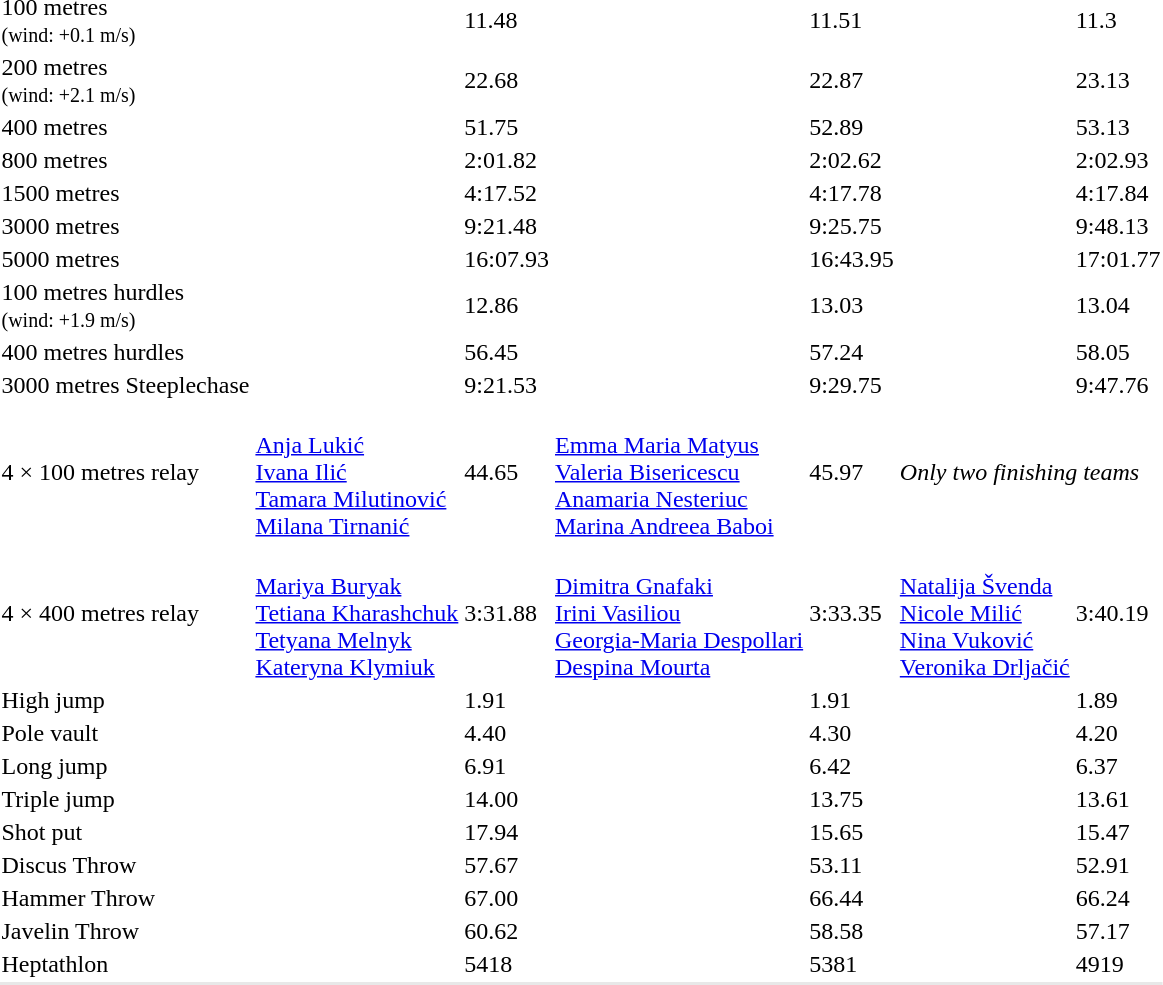<table>
<tr>
<td>100 metres<br><small>(wind: +0.1 m/s)</small></td>
<td></td>
<td>11.48</td>
<td></td>
<td>11.51</td>
<td></td>
<td>11.3</td>
</tr>
<tr>
<td>200 metres<br><small>(wind: +2.1 m/s)</small></td>
<td></td>
<td>22.68</td>
<td></td>
<td>22.87</td>
<td></td>
<td>23.13</td>
</tr>
<tr>
<td>400 metres</td>
<td></td>
<td>51.75</td>
<td></td>
<td>52.89</td>
<td></td>
<td>53.13</td>
</tr>
<tr>
<td>800 metres</td>
<td></td>
<td>2:01.82</td>
<td></td>
<td>2:02.62</td>
<td></td>
<td>2:02.93</td>
</tr>
<tr>
<td>1500 metres</td>
<td></td>
<td>4:17.52</td>
<td></td>
<td>4:17.78</td>
<td></td>
<td>4:17.84</td>
</tr>
<tr>
<td>3000 metres</td>
<td></td>
<td>9:21.48</td>
<td></td>
<td>9:25.75</td>
<td></td>
<td>9:48.13</td>
</tr>
<tr>
<td>5000 metres</td>
<td></td>
<td>16:07.93</td>
<td></td>
<td>16:43.95</td>
<td></td>
<td>17:01.77</td>
</tr>
<tr>
<td>100 metres hurdles<br><small>(wind: +1.9 m/s)</small></td>
<td></td>
<td>12.86</td>
<td></td>
<td>13.03</td>
<td></td>
<td>13.04</td>
</tr>
<tr>
<td>400 metres hurdles</td>
<td></td>
<td>56.45</td>
<td></td>
<td>57.24</td>
<td></td>
<td>58.05</td>
</tr>
<tr>
<td>3000 metres Steeplechase</td>
<td></td>
<td>9:21.53</td>
<td></td>
<td>9:29.75</td>
<td></td>
<td>9:47.76</td>
</tr>
<tr>
<td>4 × 100 metres relay</td>
<td><br><a href='#'>Anja Lukić</a><br><a href='#'>Ivana Ilić</a><br><a href='#'>Tamara Milutinović</a><br><a href='#'>Milana Tirnanić</a></td>
<td>44.65 </td>
<td><br><a href='#'>Emma Maria Matyus</a><br><a href='#'>Valeria Bisericescu</a><br><a href='#'>Anamaria Nesteriuc</a><br><a href='#'>Marina Andreea Baboi</a></td>
<td>45.97</td>
<td colspan=2><em>Only two finishing teams</em></td>
</tr>
<tr>
<td>4 × 400 metres relay</td>
<td><br><a href='#'>Mariya Buryak</a><br><a href='#'>Tetiana Kharashchuk</a><br><a href='#'>Tetyana Melnyk</a><br><a href='#'>Kateryna Klymiuk</a></td>
<td>3:31.88</td>
<td><br><a href='#'>Dimitra Gnafaki</a><br><a href='#'>Irini Vasiliou</a><br><a href='#'>Georgia-Maria Despollari</a><br><a href='#'>Despina Mourta</a></td>
<td>3:33.35</td>
<td><br><a href='#'>Natalija Švenda</a><br><a href='#'>Nicole Milić</a><br><a href='#'>Nina Vuković</a><br><a href='#'>Veronika Drljačić</a></td>
<td>3:40.19</td>
</tr>
<tr>
<td>High jump</td>
<td></td>
<td>1.91</td>
<td></td>
<td>1.91</td>
<td></td>
<td>1.89</td>
</tr>
<tr>
<td>Pole vault</td>
<td></td>
<td>4.40</td>
<td></td>
<td>4.30</td>
<td></td>
<td>4.20</td>
</tr>
<tr>
<td>Long jump</td>
<td></td>
<td>6.91</td>
<td></td>
<td>6.42</td>
<td></td>
<td>6.37</td>
</tr>
<tr>
<td>Triple jump</td>
<td></td>
<td>14.00</td>
<td></td>
<td>13.75</td>
<td></td>
<td>13.61</td>
</tr>
<tr>
<td>Shot put</td>
<td></td>
<td>17.94</td>
<td></td>
<td>15.65</td>
<td></td>
<td>15.47</td>
</tr>
<tr>
<td>Discus Throw</td>
<td></td>
<td>57.67</td>
<td></td>
<td>53.11</td>
<td></td>
<td>52.91</td>
</tr>
<tr>
<td>Hammer Throw</td>
<td></td>
<td>67.00</td>
<td></td>
<td>66.44</td>
<td></td>
<td>66.24</td>
</tr>
<tr>
<td>Javelin Throw</td>
<td></td>
<td>60.62</td>
<td></td>
<td>58.58</td>
<td></td>
<td>57.17</td>
</tr>
<tr>
<td>Heptathlon</td>
<td></td>
<td>5418</td>
<td></td>
<td>5381</td>
<td></td>
<td>4919</td>
</tr>
<tr bgcolor= e8e8e8>
<td colspan=7></td>
</tr>
</table>
